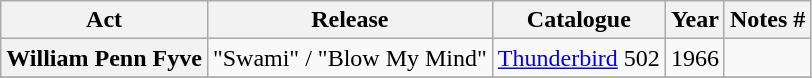<table class="wikitable plainrowheaders sortable">
<tr>
<th scope="col" class="unsortable">Act</th>
<th scope="col">Release</th>
<th scope="col">Catalogue</th>
<th scope="col">Year</th>
<th scope="col" class="unsortable">Notes #</th>
</tr>
<tr>
<th scope="row">William Penn Fyve</th>
<td>"Swami" / "Blow My Mind"</td>
<td><a href='#'>Thunderbird</a> 502</td>
<td>1966</td>
<td></td>
</tr>
<tr>
</tr>
</table>
